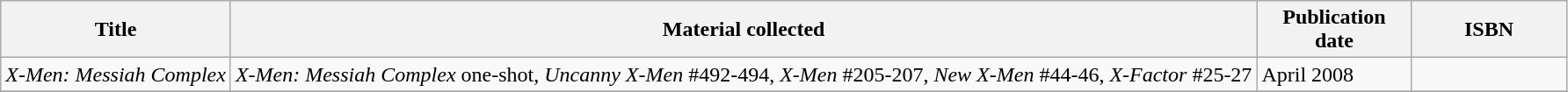<table class="wikitable">
<tr>
<th>Title</th>
<th>Material collected</th>
<th width=110>Publication date</th>
<th width=110>ISBN</th>
</tr>
<tr>
<td><em>X-Men: Messiah Complex</em></td>
<td><em>X-Men: Messiah Complex</em> one-shot, <em>Uncanny X-Men</em> #492-494, <em>X-Men</em> #205-207, <em>New X-Men</em> #44-46, <em>X-Factor</em> #25-27</td>
<td>April 2008</td>
<td></td>
</tr>
<tr>
</tr>
</table>
